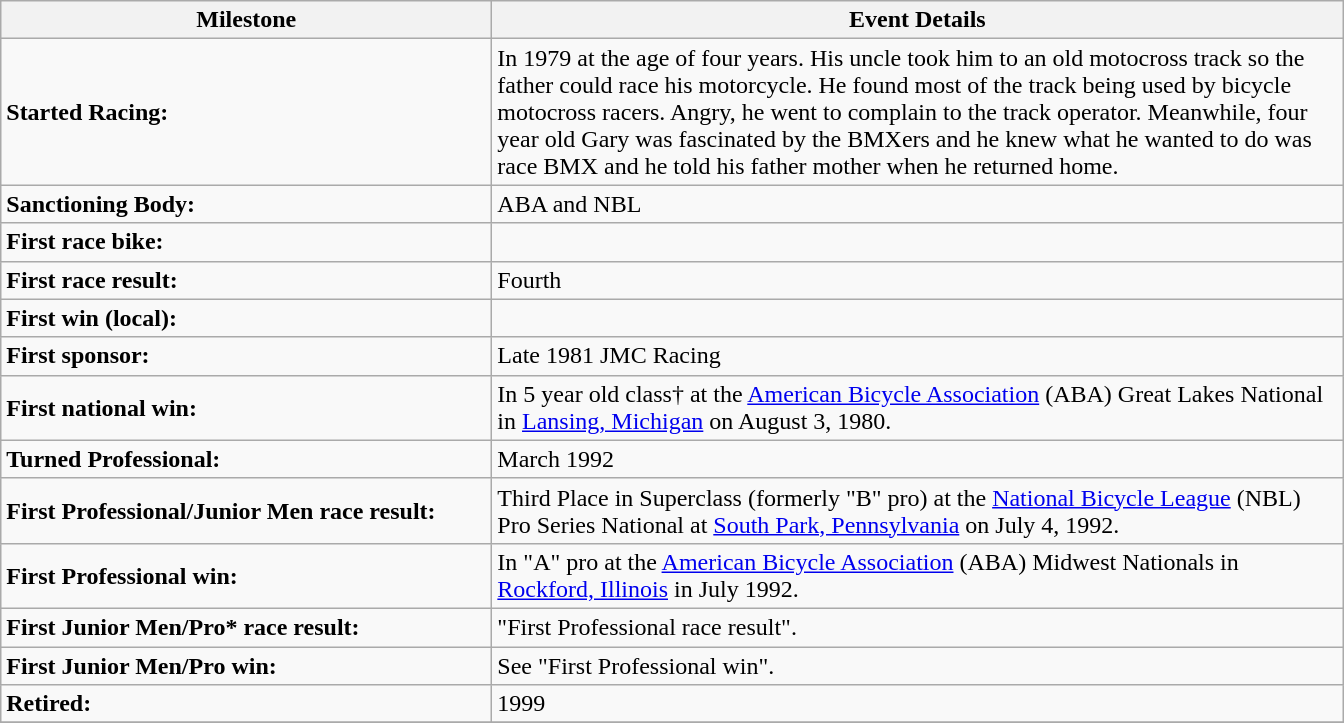<table class="sortable wikitable">
<tr>
<th style="width:20em">Milestone</th>
<th style="width:35em">Event Details</th>
</tr>
<tr>
<td><strong>Started Racing:</strong></td>
<td>In 1979 at the age of four years. His uncle took him to an old motocross track so the father could race his motorcycle. He found most of the track being used by bicycle motocross racers. Angry, he went to complain to the track operator. Meanwhile, four year old Gary was fascinated by the BMXers and he knew what he wanted to do was race BMX and he told his father mother when he returned home.</td>
</tr>
<tr>
<td><strong>Sanctioning Body:</strong></td>
<td>ABA and NBL</td>
</tr>
<tr>
<td><strong>First race bike:</strong></td>
<td></td>
</tr>
<tr>
<td><strong>First race result:</strong></td>
<td>Fourth</td>
</tr>
<tr>
<td><strong>First win (local):</strong></td>
<td></td>
</tr>
<tr>
<td><strong>First sponsor:</strong></td>
<td>Late 1981 JMC Racing</td>
</tr>
<tr>
<td><strong>First national win:</strong></td>
<td>In 5 year old class† at the <a href='#'>American Bicycle Association</a> (ABA) Great Lakes National in <a href='#'>Lansing, Michigan</a> on August 3, 1980.</td>
</tr>
<tr>
<td><strong>Turned Professional:</strong></td>
<td>March 1992</td>
</tr>
<tr>
<td><strong>First Professional/Junior Men race result:</strong></td>
<td>Third Place in Superclass (formerly "B" pro) at the <a href='#'>National Bicycle League</a> (NBL) Pro Series National at <a href='#'>South Park, Pennsylvania</a> on July 4, 1992.</td>
</tr>
<tr>
<td><strong>First Professional win:</strong></td>
<td>In "A" pro at the <a href='#'>American Bicycle Association</a> (ABA) Midwest Nationals in <a href='#'>Rockford, Illinois</a> in July 1992.</td>
</tr>
<tr>
<td><strong>First Junior Men/Pro* race result:</strong></td>
<td>"First Professional race result".</td>
</tr>
<tr>
<td><strong>First Junior Men/Pro win:</strong></td>
<td>See "First Professional win".  </td>
</tr>
<tr>
<td><strong>Retired:</strong></td>
<td>1999</td>
</tr>
<tr>
</tr>
</table>
